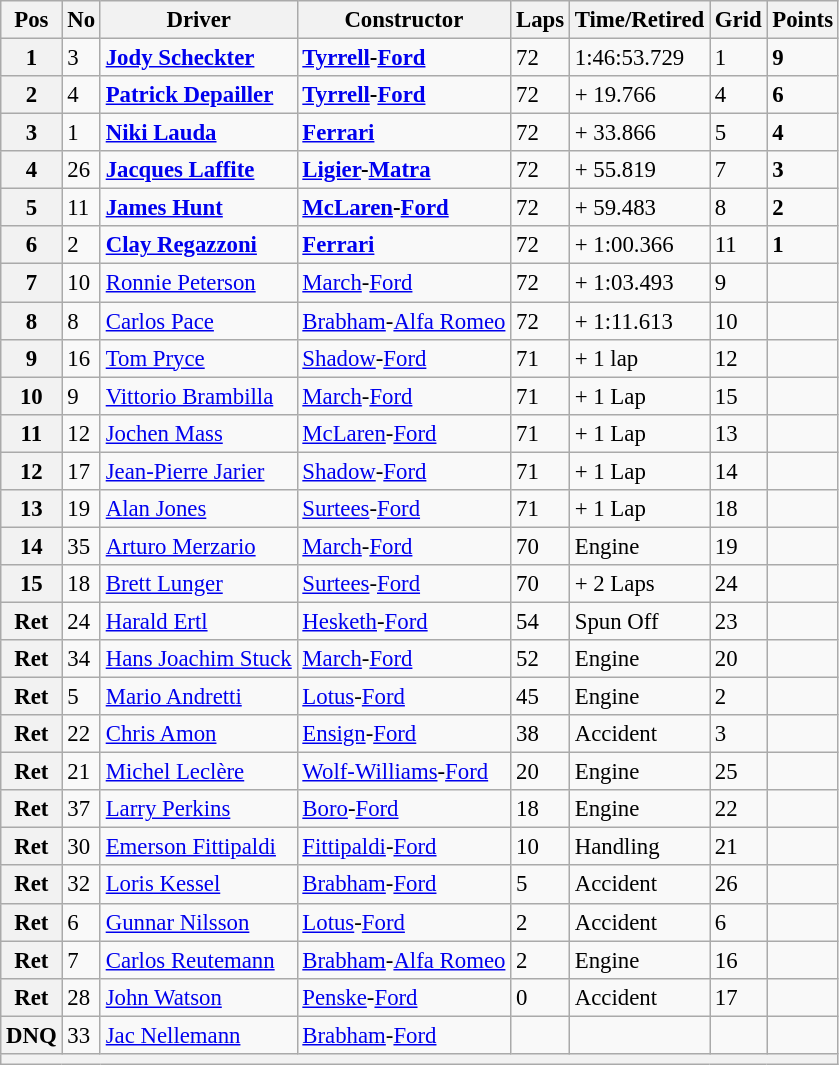<table class="wikitable" style="font-size: 95%;">
<tr>
<th>Pos</th>
<th>No</th>
<th>Driver</th>
<th>Constructor</th>
<th>Laps</th>
<th>Time/Retired</th>
<th>Grid</th>
<th>Points</th>
</tr>
<tr>
<th>1</th>
<td>3</td>
<td> <strong><a href='#'>Jody Scheckter</a></strong></td>
<td><strong><a href='#'>Tyrrell</a>-<a href='#'>Ford</a></strong></td>
<td>72</td>
<td>1:46:53.729</td>
<td>1</td>
<td><strong>9</strong></td>
</tr>
<tr>
<th>2</th>
<td>4</td>
<td> <strong><a href='#'>Patrick Depailler</a></strong></td>
<td><strong><a href='#'>Tyrrell</a>-<a href='#'>Ford</a></strong></td>
<td>72</td>
<td>+ 19.766</td>
<td>4</td>
<td><strong>6</strong></td>
</tr>
<tr>
<th>3</th>
<td>1</td>
<td> <strong><a href='#'>Niki Lauda</a></strong></td>
<td><strong><a href='#'>Ferrari</a></strong></td>
<td>72</td>
<td>+ 33.866</td>
<td>5</td>
<td><strong>4</strong></td>
</tr>
<tr>
<th>4</th>
<td>26</td>
<td> <strong><a href='#'>Jacques Laffite</a></strong></td>
<td><strong><a href='#'>Ligier</a>-<a href='#'>Matra</a></strong></td>
<td>72</td>
<td>+ 55.819</td>
<td>7</td>
<td><strong>3</strong></td>
</tr>
<tr>
<th>5</th>
<td>11</td>
<td> <strong><a href='#'>James Hunt</a></strong></td>
<td><strong><a href='#'>McLaren</a>-<a href='#'>Ford</a></strong></td>
<td>72</td>
<td>+ 59.483</td>
<td>8</td>
<td><strong>2</strong></td>
</tr>
<tr>
<th>6</th>
<td>2</td>
<td> <strong><a href='#'>Clay Regazzoni</a></strong></td>
<td><strong><a href='#'>Ferrari</a></strong></td>
<td>72</td>
<td>+ 1:00.366</td>
<td>11</td>
<td><strong>1</strong></td>
</tr>
<tr>
<th>7</th>
<td>10</td>
<td> <a href='#'>Ronnie Peterson</a></td>
<td><a href='#'>March</a>-<a href='#'>Ford</a></td>
<td>72</td>
<td>+ 1:03.493</td>
<td>9</td>
<td> </td>
</tr>
<tr>
<th>8</th>
<td>8</td>
<td> <a href='#'>Carlos Pace</a></td>
<td><a href='#'>Brabham</a>-<a href='#'>Alfa Romeo</a></td>
<td>72</td>
<td>+ 1:11.613</td>
<td>10</td>
<td> </td>
</tr>
<tr>
<th>9</th>
<td>16</td>
<td> <a href='#'>Tom Pryce</a></td>
<td><a href='#'>Shadow</a>-<a href='#'>Ford</a></td>
<td>71</td>
<td>+ 1 lap</td>
<td>12</td>
<td> </td>
</tr>
<tr>
<th>10</th>
<td>9</td>
<td> <a href='#'>Vittorio Brambilla</a></td>
<td><a href='#'>March</a>-<a href='#'>Ford</a></td>
<td>71</td>
<td>+ 1 Lap</td>
<td>15</td>
<td> </td>
</tr>
<tr>
<th>11</th>
<td>12</td>
<td> <a href='#'>Jochen Mass</a></td>
<td><a href='#'>McLaren</a>-<a href='#'>Ford</a></td>
<td>71</td>
<td>+ 1 Lap</td>
<td>13</td>
<td> </td>
</tr>
<tr>
<th>12</th>
<td>17</td>
<td> <a href='#'>Jean-Pierre Jarier</a></td>
<td><a href='#'>Shadow</a>-<a href='#'>Ford</a></td>
<td>71</td>
<td>+ 1 Lap</td>
<td>14</td>
<td> </td>
</tr>
<tr>
<th>13</th>
<td>19</td>
<td> <a href='#'>Alan Jones</a></td>
<td><a href='#'>Surtees</a>-<a href='#'>Ford</a></td>
<td>71</td>
<td>+ 1 Lap</td>
<td>18</td>
<td> </td>
</tr>
<tr>
<th>14</th>
<td>35</td>
<td> <a href='#'>Arturo Merzario</a></td>
<td><a href='#'>March</a>-<a href='#'>Ford</a></td>
<td>70</td>
<td>Engine</td>
<td>19</td>
<td> </td>
</tr>
<tr>
<th>15</th>
<td>18</td>
<td> <a href='#'>Brett Lunger</a></td>
<td><a href='#'>Surtees</a>-<a href='#'>Ford</a></td>
<td>70</td>
<td>+ 2 Laps</td>
<td>24</td>
<td> </td>
</tr>
<tr>
<th>Ret</th>
<td>24</td>
<td> <a href='#'>Harald Ertl</a></td>
<td><a href='#'>Hesketh</a>-<a href='#'>Ford</a></td>
<td>54</td>
<td>Spun Off</td>
<td>23</td>
<td> </td>
</tr>
<tr>
<th>Ret</th>
<td>34</td>
<td> <a href='#'>Hans Joachim Stuck</a></td>
<td><a href='#'>March</a>-<a href='#'>Ford</a></td>
<td>52</td>
<td>Engine</td>
<td>20</td>
<td> </td>
</tr>
<tr>
<th>Ret</th>
<td>5</td>
<td> <a href='#'>Mario Andretti</a></td>
<td><a href='#'>Lotus</a>-<a href='#'>Ford</a></td>
<td>45</td>
<td>Engine</td>
<td>2</td>
<td> </td>
</tr>
<tr>
<th>Ret</th>
<td>22</td>
<td> <a href='#'>Chris Amon</a></td>
<td><a href='#'>Ensign</a>-<a href='#'>Ford</a></td>
<td>38</td>
<td>Accident</td>
<td>3</td>
<td> </td>
</tr>
<tr>
<th>Ret</th>
<td>21</td>
<td> <a href='#'>Michel Leclère</a></td>
<td><a href='#'>Wolf-Williams</a>-<a href='#'>Ford</a></td>
<td>20</td>
<td>Engine</td>
<td>25</td>
<td> </td>
</tr>
<tr>
<th>Ret</th>
<td>37</td>
<td> <a href='#'>Larry Perkins</a></td>
<td><a href='#'>Boro</a>-<a href='#'>Ford</a></td>
<td>18</td>
<td>Engine</td>
<td>22</td>
<td> </td>
</tr>
<tr>
<th>Ret</th>
<td>30</td>
<td> <a href='#'>Emerson Fittipaldi</a></td>
<td><a href='#'>Fittipaldi</a>-<a href='#'>Ford</a></td>
<td>10</td>
<td>Handling</td>
<td>21</td>
<td> </td>
</tr>
<tr>
<th>Ret</th>
<td>32</td>
<td> <a href='#'>Loris Kessel</a></td>
<td><a href='#'>Brabham</a>-<a href='#'>Ford</a></td>
<td>5</td>
<td>Accident</td>
<td>26</td>
<td> </td>
</tr>
<tr>
<th>Ret</th>
<td>6</td>
<td> <a href='#'>Gunnar Nilsson</a></td>
<td><a href='#'>Lotus</a>-<a href='#'>Ford</a></td>
<td>2</td>
<td>Accident</td>
<td>6</td>
<td> </td>
</tr>
<tr>
<th>Ret</th>
<td>7</td>
<td> <a href='#'>Carlos Reutemann</a></td>
<td><a href='#'>Brabham</a>-<a href='#'>Alfa Romeo</a></td>
<td>2</td>
<td>Engine</td>
<td>16</td>
<td> </td>
</tr>
<tr>
<th>Ret</th>
<td>28</td>
<td> <a href='#'>John Watson</a></td>
<td><a href='#'>Penske</a>-<a href='#'>Ford</a></td>
<td>0</td>
<td>Accident</td>
<td>17</td>
<td> </td>
</tr>
<tr>
<th>DNQ</th>
<td>33</td>
<td> <a href='#'>Jac Nellemann</a></td>
<td><a href='#'>Brabham</a>-<a href='#'>Ford</a></td>
<td></td>
<td></td>
<td></td>
<td> </td>
</tr>
<tr>
<th colspan="8"></th>
</tr>
</table>
